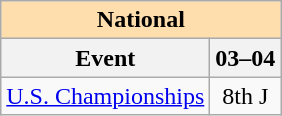<table class="wikitable" style="text-align:center">
<tr>
<th colspan="2" style="background-color: #ffdead; " align="center">National</th>
</tr>
<tr>
<th>Event</th>
<th>03–04</th>
</tr>
<tr>
<td align=left><a href='#'>U.S. Championships</a></td>
<td>8th J</td>
</tr>
</table>
